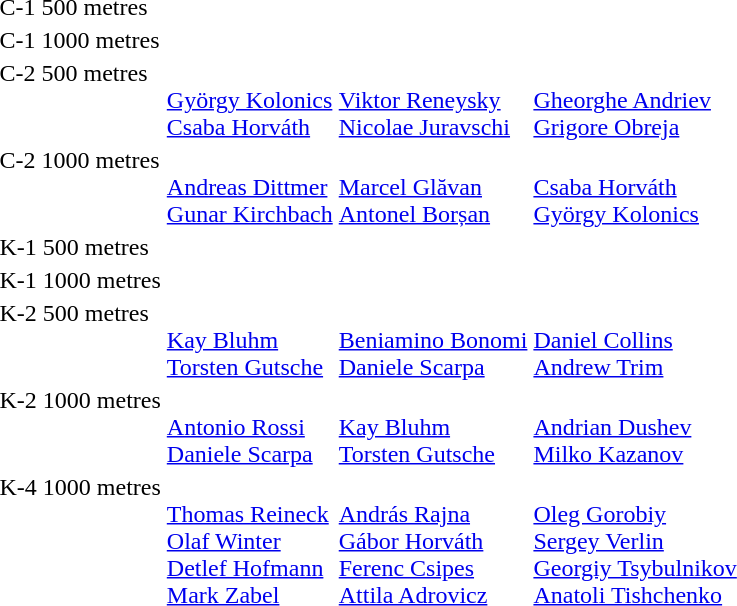<table>
<tr valign="top">
<td>C-1 500 metres<br></td>
<td></td>
<td></td>
<td></td>
</tr>
<tr valign="top">
<td>C-1 1000 metres<br></td>
<td></td>
<td></td>
<td></td>
</tr>
<tr valign="top">
<td>C-2 500 metres<br></td>
<td><br><a href='#'>György Kolonics</a> <br> <a href='#'>Csaba Horváth</a></td>
<td><br><a href='#'>Viktor Reneysky</a> <br> <a href='#'>Nicolae Juravschi</a></td>
<td><br><a href='#'>Gheorghe Andriev</a> <br> <a href='#'>Grigore Obreja</a></td>
</tr>
<tr valign="top">
<td>C-2 1000 metres<br></td>
<td><br><a href='#'>Andreas Dittmer</a> <br> <a href='#'>Gunar Kirchbach</a></td>
<td><br><a href='#'>Marcel Glăvan</a> <br> <a href='#'>Antonel Borșan</a></td>
<td><br><a href='#'>Csaba Horváth</a> <br> <a href='#'>György Kolonics</a></td>
</tr>
<tr valign="top">
<td>K-1 500 metres<br></td>
<td></td>
<td></td>
<td></td>
</tr>
<tr valign="top">
<td>K-1 1000 metres<br></td>
<td></td>
<td></td>
<td></td>
</tr>
<tr valign="top">
<td>K-2 500 metres<br></td>
<td><br><a href='#'>Kay Bluhm</a> <br> <a href='#'>Torsten Gutsche</a></td>
<td><br><a href='#'>Beniamino Bonomi</a> <br> <a href='#'>Daniele Scarpa</a></td>
<td><br><a href='#'>Daniel Collins</a> <br> <a href='#'>Andrew Trim</a></td>
</tr>
<tr valign="top">
<td>K-2 1000 metres<br></td>
<td><br><a href='#'>Antonio Rossi</a> <br> <a href='#'>Daniele Scarpa</a></td>
<td><br><a href='#'>Kay Bluhm</a> <br> <a href='#'>Torsten Gutsche</a></td>
<td><br><a href='#'>Andrian Dushev</a> <br> <a href='#'>Milko Kazanov</a></td>
</tr>
<tr valign="top">
<td>K-4 1000 metres<br></td>
<td><br><a href='#'>Thomas Reineck</a><br><a href='#'>Olaf Winter</a><br><a href='#'>Detlef Hofmann</a><br><a href='#'>Mark Zabel</a></td>
<td><br><a href='#'>András Rajna</a><br><a href='#'>Gábor Horváth</a> <br><a href='#'>Ferenc Csipes</a> <br><a href='#'>Attila Adrovicz</a></td>
<td><br><a href='#'>Oleg Gorobiy</a> <br><a href='#'>Sergey Verlin</a> <br><a href='#'>Georgiy Tsybulnikov</a> <br><a href='#'>Anatoli Tishchenko</a></td>
</tr>
</table>
